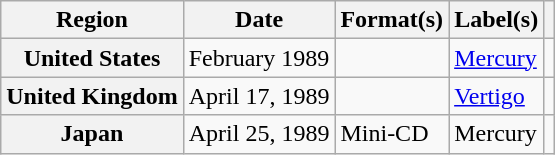<table class="wikitable plainrowheaders">
<tr>
<th scope="col">Region</th>
<th scope="col">Date</th>
<th scope="col">Format(s)</th>
<th scope="col">Label(s)</th>
<th scope="col"></th>
</tr>
<tr>
<th scope="row">United States</th>
<td>February 1989</td>
<td></td>
<td><a href='#'>Mercury</a></td>
<td></td>
</tr>
<tr>
<th scope="row">United Kingdom</th>
<td>April 17, 1989</td>
<td></td>
<td><a href='#'>Vertigo</a></td>
<td></td>
</tr>
<tr>
<th scope="row">Japan</th>
<td>April 25, 1989</td>
<td>Mini-CD</td>
<td>Mercury</td>
<td></td>
</tr>
</table>
